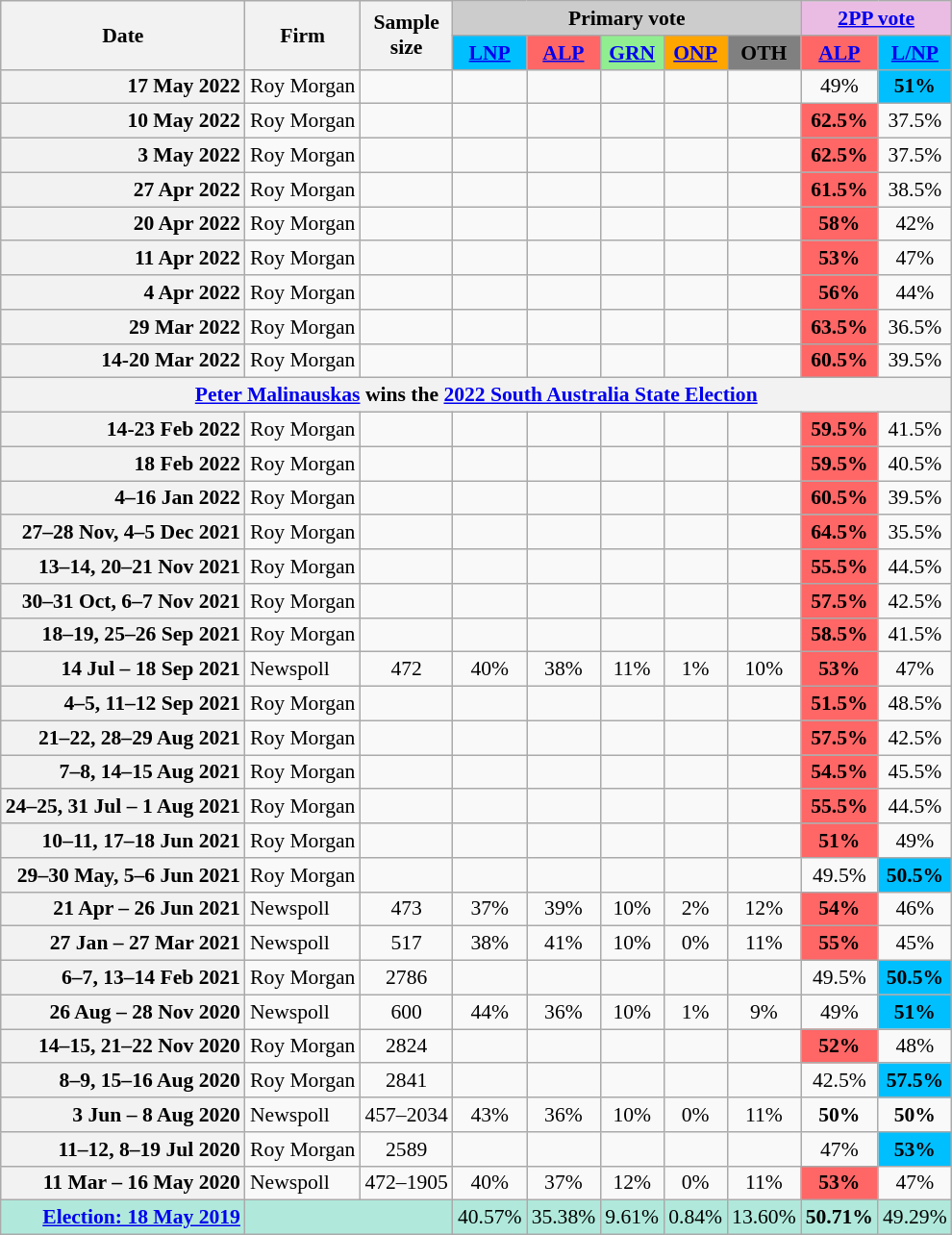<table class="nowrap wikitable mw-datatable" style=text-align:center;font-size:90%>
<tr>
<th rowspan=2>Date</th>
<th rowspan=2>Firm</th>
<th rowspan=2>Sample<br>size</th>
<th colspan=5 class=unsortable style=background:#ccc>Primary vote</th>
<th colspan=2 class=unsortable style=background:#ebbce3><a href='#'>2PP vote</a></th>
</tr>
<tr>
<th style=background:#00bfff><a href='#'>LNP</a></th>
<th style=background:#f66><a href='#'>ALP</a></th>
<th style=background:#90ee90><a href='#'>GRN</a></th>
<th style=background:orange><a href='#'>ONP</a></th>
<th style=background:gray>OTH</th>
<th style=background:#f66><a href='#'>ALP</a></th>
<th style=background:#00bfff><a href='#'>L/NP</a></th>
</tr>
<tr>
<th style=text-align:right data-sort-value=17-May-2022>17 May 2022</th>
<td style=text-align:left>Roy Morgan</td>
<td></td>
<td></td>
<td></td>
<td></td>
<td></td>
<td></td>
<td>49%</td>
<th style=background:#00bfff><strong>51%</strong></th>
</tr>
<tr>
<th style=text-align:right data-sort-value=10-May-2022>10 May 2022</th>
<td style=text-align:left>Roy Morgan</td>
<td></td>
<td></td>
<td></td>
<td></td>
<td></td>
<td></td>
<th style=background:#f66><strong>62.5%</strong></th>
<td>37.5%</td>
</tr>
<tr>
<th style=text-align:right data-sort-value=3-May-2022>3 May 2022</th>
<td style=text-align:left>Roy Morgan</td>
<td></td>
<td></td>
<td></td>
<td></td>
<td></td>
<td></td>
<th style=background:#f66><strong>62.5%</strong></th>
<td>37.5%</td>
</tr>
<tr>
<th style=text-align:right data-sort-value=27-Apr-2022>27 Apr 2022</th>
<td style=text-align:left>Roy Morgan</td>
<td></td>
<td></td>
<td></td>
<td></td>
<td></td>
<td></td>
<th style=background:#f66><strong>61.5%</strong></th>
<td>38.5%</td>
</tr>
<tr>
<th style=text-align:right data-sort-value=20-Apr-2022>20 Apr 2022</th>
<td style=text-align:left>Roy Morgan</td>
<td></td>
<td></td>
<td></td>
<td></td>
<td></td>
<td></td>
<th style=background:#f66><strong>58%</strong></th>
<td>42%</td>
</tr>
<tr>
<th style=text-align:right data-sort-value=11-Apr-2022>11 Apr 2022</th>
<td style=text-align:left>Roy Morgan</td>
<td></td>
<td></td>
<td></td>
<td></td>
<td></td>
<td></td>
<th style=background:#f66><strong>53%</strong></th>
<td>47%</td>
</tr>
<tr>
<th style=text-align:right data-sort-value=4-Apr-2022>4 Apr 2022</th>
<td style=text-align:left>Roy Morgan</td>
<td></td>
<td></td>
<td></td>
<td></td>
<td></td>
<td></td>
<th style=background:#f66><strong>56%</strong></th>
<td>44%</td>
</tr>
<tr>
<th style=text-align:right data-sort-value=29-Mar-2022>29 Mar 2022</th>
<td style=text-align:left>Roy Morgan</td>
<td></td>
<td></td>
<td></td>
<td></td>
<td></td>
<td></td>
<th style=background:#f66><strong>63.5%</strong></th>
<td>36.5%</td>
</tr>
<tr>
<th style=text-align:right data-sort-value=20-Mar-2022>14-20 Mar 2022</th>
<td style=text-align:left>Roy Morgan</td>
<td></td>
<td></td>
<td></td>
<td></td>
<td></td>
<td></td>
<th style=background:#f66>60.5%</th>
<td>39.5%</td>
</tr>
<tr>
<th colspan=10><a href='#'>Peter Malinauskas</a> wins the <a href='#'>2022 South Australia State Election</a></th>
</tr>
<tr>
<th style=text-align:right data-sort-value=23-Feb-2022>14-23 Feb 2022</th>
<td style=text-align:left>Roy Morgan</td>
<td></td>
<td></td>
<td></td>
<td></td>
<td></td>
<td></td>
<th style=background:#f66>59.5%</th>
<td>41.5%</td>
</tr>
<tr>
<th style=text-align:right data-sort-value=18-Feb-2022>18 Feb 2022</th>
<td style=text-align:left>Roy Morgan</td>
<td></td>
<td></td>
<td></td>
<td></td>
<td></td>
<td></td>
<td style=background:#f66><strong>59.5%</strong></td>
<td>40.5%</td>
</tr>
<tr>
<th style=text-align:right data-sort-value=16-Jan-2022>4–16 Jan 2022</th>
<td style=text-align:left>Roy Morgan</td>
<td></td>
<td></td>
<td></td>
<td></td>
<td></td>
<td></td>
<td style=background:#f66><strong>60.5%</strong></td>
<td>39.5%</td>
</tr>
<tr>
<th style=text-align:right data-sort-value=5-Dec-2021>27–28 Nov, 4–5 Dec 2021</th>
<td style=text-align:left>Roy Morgan</td>
<td></td>
<td></td>
<td></td>
<td></td>
<td></td>
<td></td>
<td style=background:#f66><strong>64.5%</strong></td>
<td>35.5%</td>
</tr>
<tr>
<th style=text-align:right data-sort-value=21-Nov-2021>13–14, 20–21 Nov 2021</th>
<td style=text-align:left>Roy Morgan</td>
<td></td>
<td></td>
<td></td>
<td></td>
<td></td>
<td></td>
<td style=background:#f66><strong>55.5%</strong></td>
<td>44.5%</td>
</tr>
<tr>
<th style=text-align:right data-sort-value=7-Nov-2021>30–31 Oct, 6–7 Nov 2021</th>
<td style=text-align:left>Roy Morgan</td>
<td></td>
<td></td>
<td></td>
<td></td>
<td></td>
<td></td>
<td style=background:#f66><strong>57.5%</strong></td>
<td>42.5%</td>
</tr>
<tr>
<th style=text-align:right data-sort-value=26-Sep-2021>18–19, 25–26 Sep 2021</th>
<td style=text-align:left>Roy Morgan</td>
<td></td>
<td></td>
<td></td>
<td></td>
<td></td>
<td></td>
<td style=background:#f66><strong>58.5%</strong></td>
<td>41.5%</td>
</tr>
<tr>
<th style=text-align:right data-sort-value=18-Sep-2021>14 Jul – 18 Sep 2021</th>
<td style=text-align:left>Newspoll</td>
<td>472</td>
<td>40%</td>
<td>38%</td>
<td>11%</td>
<td>1%</td>
<td>10%</td>
<td style=background:#f66><strong>53%</strong></td>
<td>47%</td>
</tr>
<tr>
<th style=text-align:right data-sort-value=12-Sep-2021>4–5, 11–12 Sep 2021</th>
<td style=text-align:left>Roy Morgan</td>
<td></td>
<td></td>
<td></td>
<td></td>
<td></td>
<td></td>
<td style=background:#f66><strong>51.5%</strong></td>
<td>48.5%</td>
</tr>
<tr>
<th style=text-align:right data-sort-value=29-Aug-2021>21–22, 28–29 Aug 2021</th>
<td style=text-align:left>Roy Morgan</td>
<td></td>
<td></td>
<td></td>
<td></td>
<td></td>
<td></td>
<td style=background:#f66><strong>57.5%</strong></td>
<td>42.5%</td>
</tr>
<tr>
<th style=text-align:right data-sort-value=15-Aug-2021>7–8, 14–15 Aug 2021</th>
<td style=text-align:left>Roy Morgan</td>
<td></td>
<td></td>
<td></td>
<td></td>
<td></td>
<td></td>
<td style=background:#f66><strong>54.5%</strong></td>
<td>45.5%</td>
</tr>
<tr>
<th style=text-align:right data-sort-value=1-Aug-2021>24–25, 31 Jul – 1 Aug 2021</th>
<td style=text-align:left>Roy Morgan</td>
<td></td>
<td></td>
<td></td>
<td></td>
<td></td>
<td></td>
<td style=background:#f66><strong>55.5%</strong></td>
<td>44.5%</td>
</tr>
<tr>
<th style=text-align:right data-sort-value=18-Jun-2021>10–11, 17–18 Jun 2021</th>
<td style=text-align:left>Roy Morgan</td>
<td></td>
<td></td>
<td></td>
<td></td>
<td></td>
<td></td>
<td style=background:#f66><strong>51%</strong></td>
<td>49%</td>
</tr>
<tr>
<th style=text-align:right data-sort-value=6-Jun-2021>29–30 May, 5–6 Jun 2021</th>
<td style=text-align:left>Roy Morgan</td>
<td></td>
<td></td>
<td></td>
<td></td>
<td></td>
<td></td>
<td>49.5%</td>
<td style=background:#00bfff><strong>50.5%</strong></td>
</tr>
<tr>
<th style=text-align:right data-sort-value=26-Jun-2021>21 Apr – 26 Jun 2021</th>
<td style=text-align:left>Newspoll</td>
<td>473</td>
<td>37%</td>
<td>39%</td>
<td>10%</td>
<td>2%</td>
<td>12%</td>
<td style=background:#f66><strong>54%</strong></td>
<td>46%</td>
</tr>
<tr>
<th style=text-align:right data-sort-value=27-Mar-2021>27 Jan – 27 Mar 2021</th>
<td style=text-align:left>Newspoll</td>
<td>517</td>
<td>38%</td>
<td>41%</td>
<td>10%</td>
<td>0%</td>
<td>11%</td>
<td style=background:#f66><strong>55%</strong></td>
<td>45%</td>
</tr>
<tr>
<th style=text-align:right data-sort-value=14-Feb-2021>6–7, 13–14 Feb 2021</th>
<td style=text-align:left>Roy Morgan</td>
<td>2786</td>
<td></td>
<td></td>
<td></td>
<td></td>
<td></td>
<td>49.5%</td>
<td style=background:#00bfff><strong>50.5%</strong></td>
</tr>
<tr>
<th style=text-align:right data-sort-value=28-Nov-2020>26 Aug – 28 Nov 2020</th>
<td style=text-align:left>Newspoll</td>
<td>600</td>
<td>44%</td>
<td>36%</td>
<td>10%</td>
<td>1%</td>
<td>9%</td>
<td>49%</td>
<td style=background:#00bfff><strong>51%</strong></td>
</tr>
<tr>
<th style=text-align:right data-sort-value=22-Nov-2020>14–15, 21–22 Nov 2020</th>
<td style=text-align:left>Roy Morgan</td>
<td>2824</td>
<td></td>
<td></td>
<td></td>
<td></td>
<td></td>
<td style=background:#f66><strong>52%</strong></td>
<td>48%</td>
</tr>
<tr>
<th style=text-align:right data-sort-value=16-Aug-2020>8–9, 15–16 Aug 2020</th>
<td style=text-align:left>Roy Morgan</td>
<td>2841</td>
<td></td>
<td></td>
<td></td>
<td></td>
<td></td>
<td>42.5%</td>
<td style=background:#00bfff><strong>57.5%</strong></td>
</tr>
<tr>
<th style=text-align:right data-sort-value=8-Aug-2020>3 Jun – 8 Aug 2020</th>
<td style=text-align:left>Newspoll</td>
<td>457–2034</td>
<td>43%</td>
<td>36%</td>
<td>10%</td>
<td>0%</td>
<td>11%</td>
<td><strong>50%</strong></td>
<td><strong>50%</strong></td>
</tr>
<tr>
<th style=text-align:right data-sort-value=19-Jul-2020>11–12, 8–19 Jul 2020</th>
<td style=text-align:left>Roy Morgan</td>
<td>2589</td>
<td></td>
<td></td>
<td></td>
<td></td>
<td></td>
<td>47%</td>
<td style=background:#00bfff><strong>53%</strong></td>
</tr>
<tr>
<th style=text-align:right data-sort-value=16-May-2020>11 Mar – 16 May 2020</th>
<td style=text-align:left>Newspoll</td>
<td>472–1905</td>
<td>40%</td>
<td>37%</td>
<td>12%</td>
<td>0%</td>
<td>11%</td>
<td style=background:#f66><strong>53%</strong></td>
<td>47%</td>
</tr>
<tr style=background:#b0e9db>
<td style=text-align:right data-sort-value=18-May-2019><strong><a href='#'>Election: 18 May 2019</a></strong></td>
<td colspan=2></td>
<td>40.57%</td>
<td>35.38%</td>
<td>9.61%</td>
<td>0.84%</td>
<td>13.60%</td>
<td><strong>50.71%</strong></td>
<td>49.29%</td>
</tr>
</table>
